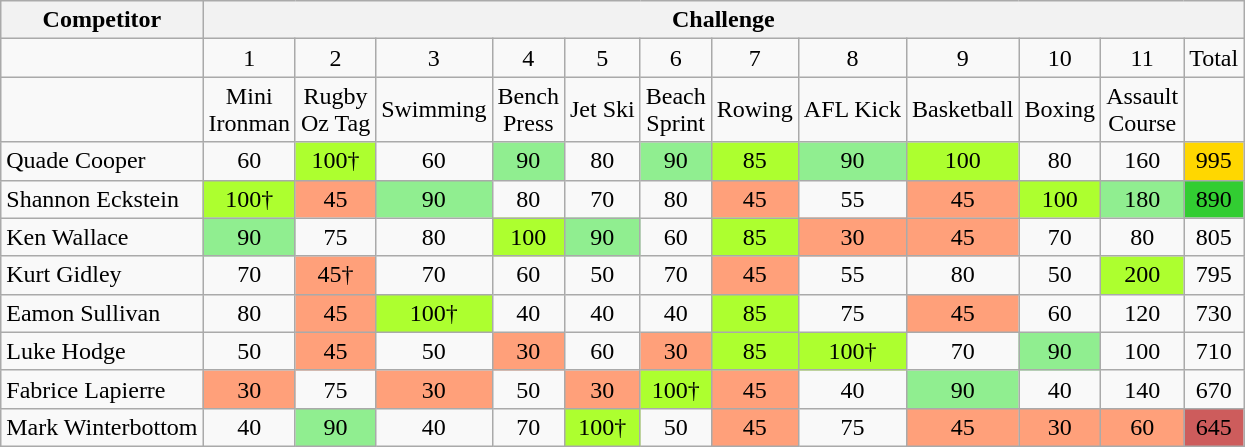<table class="wikitable" style="text-align:center">
<tr>
<th>Competitor</th>
<th colspan="17">Challenge</th>
</tr>
<tr>
<td></td>
<td>1</td>
<td>2</td>
<td>3</td>
<td>4</td>
<td>5</td>
<td>6</td>
<td>7</td>
<td>8</td>
<td>9</td>
<td>10</td>
<td>11</td>
<td>Total</td>
</tr>
<tr>
<td></td>
<td>Mini<br>Ironman</td>
<td>Rugby<br>Oz Tag</td>
<td>Swimming</td>
<td>Bench<br>Press</td>
<td>Jet Ski</td>
<td>Beach<br>Sprint</td>
<td>Rowing</td>
<td>AFL Kick</td>
<td>Basketball</td>
<td>Boxing</td>
<td>Assault<br>Course</td>
<td></td>
</tr>
<tr>
<td align="left">Quade Cooper</td>
<td>60</td>
<td bgcolor="greenyellow">100†</td>
<td>60</td>
<td bgcolor="lightgreen">90</td>
<td>80</td>
<td bgcolor="lightgreen">90</td>
<td bgcolor="greenyellow">85</td>
<td bgcolor="lightgreen">90</td>
<td bgcolor="greenyellow">100</td>
<td>80</td>
<td>160</td>
<td bgcolor="gold">995</td>
</tr>
<tr>
<td align="left">Shannon Eckstein</td>
<td bgcolor="greenyellow">100†</td>
<td bgcolor="lightsalmon">45</td>
<td bgcolor="lightgreen">90</td>
<td>80</td>
<td>70</td>
<td>80</td>
<td bgcolor="lightsalmon">45</td>
<td>55</td>
<td bgcolor="lightsalmon">45</td>
<td bgcolor="greenyellow">100</td>
<td bgcolor="lightgreen">180</td>
<td bgcolor="limegreen">890</td>
</tr>
<tr>
<td align="left">Ken Wallace</td>
<td bgcolor="lightgreen">90</td>
<td>75</td>
<td>80</td>
<td bgcolor="greenyellow">100</td>
<td bgcolor="lightgreen">90</td>
<td>60</td>
<td bgcolor="greenyellow">85</td>
<td bgcolor="lightsalmon">30</td>
<td bgcolor="lightsalmon">45</td>
<td>70</td>
<td>80</td>
<td>805</td>
</tr>
<tr>
<td align="left">Kurt Gidley</td>
<td>70</td>
<td bgcolor="lightsalmon">45†</td>
<td>70</td>
<td>60</td>
<td>50</td>
<td>70</td>
<td bgcolor="lightsalmon">45</td>
<td>55</td>
<td>80</td>
<td>50</td>
<td bgcolor="greenyellow">200</td>
<td>795</td>
</tr>
<tr>
<td align="left">Eamon Sullivan</td>
<td>80</td>
<td bgcolor="lightsalmon">45</td>
<td bgcolor="greenyellow">100†</td>
<td>40</td>
<td>40</td>
<td>40</td>
<td bgcolor="greenyellow">85</td>
<td>75</td>
<td bgcolor="lightsalmon">45</td>
<td>60</td>
<td>120</td>
<td>730</td>
</tr>
<tr>
<td align="left">Luke Hodge</td>
<td>50</td>
<td bgcolor="lightsalmon">45</td>
<td>50</td>
<td bgcolor="lightsalmon">30</td>
<td>60</td>
<td bgcolor="lightsalmon">30</td>
<td bgcolor="greenyellow">85</td>
<td bgcolor="greenyellow">100†</td>
<td>70</td>
<td bgcolor="lightgreen">90</td>
<td>100</td>
<td>710</td>
</tr>
<tr>
<td align="left">Fabrice Lapierre</td>
<td bgcolor="lightsalmon">30</td>
<td>75</td>
<td bgcolor="lightsalmon">30</td>
<td>50</td>
<td bgcolor="lightsalmon">30</td>
<td bgcolor="greenyellow">100†</td>
<td bgcolor="lightsalmon">45</td>
<td>40</td>
<td bgcolor="lightgreen">90</td>
<td>40</td>
<td>140</td>
<td>670</td>
</tr>
<tr>
<td align="left">Mark Winterbottom</td>
<td>40</td>
<td bgcolor="lightgreen">90</td>
<td>40</td>
<td>70</td>
<td bgcolor="greenyellow">100†</td>
<td>50</td>
<td bgcolor="lightsalmon">45</td>
<td>75</td>
<td bgcolor="lightsalmon">45</td>
<td bgcolor="lightsalmon">30</td>
<td bgcolor="lightsalmon">60</td>
<td bgcolor="indianred">645</td>
</tr>
</table>
